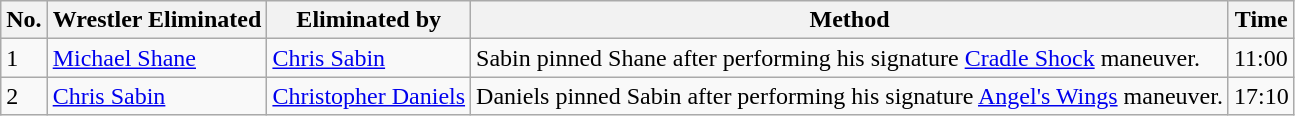<table class="wikitable sortable">
<tr>
<th>No.</th>
<th>Wrestler Eliminated</th>
<th>Eliminated by</th>
<th>Method</th>
<th>Time</th>
</tr>
<tr>
<td>1</td>
<td><a href='#'>Michael Shane</a></td>
<td><a href='#'>Chris Sabin</a></td>
<td>Sabin pinned Shane after performing his signature <a href='#'>Cradle Shock</a> maneuver.</td>
<td>11:00</td>
</tr>
<tr>
<td>2</td>
<td><a href='#'>Chris Sabin</a></td>
<td><a href='#'>Christopher Daniels</a></td>
<td>Daniels pinned Sabin after performing his signature <a href='#'>Angel's Wings</a> maneuver.</td>
<td>17:10</td>
</tr>
</table>
